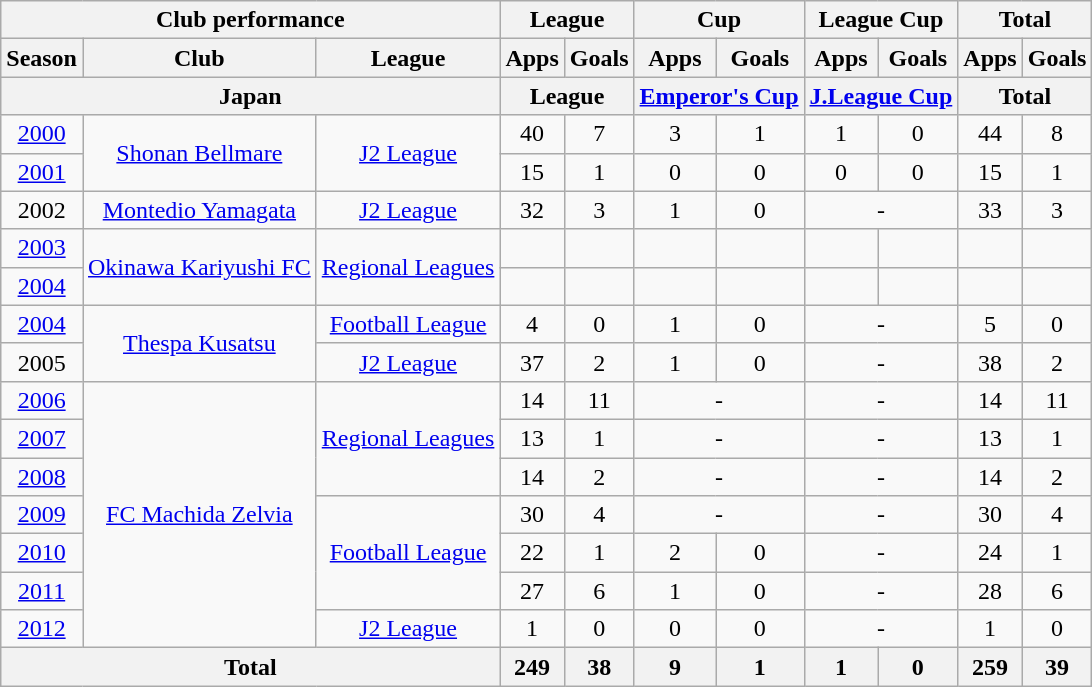<table class="wikitable" style="text-align:center;">
<tr>
<th colspan=3>Club performance</th>
<th colspan=2>League</th>
<th colspan=2>Cup</th>
<th colspan=2>League Cup</th>
<th colspan=2>Total</th>
</tr>
<tr>
<th>Season</th>
<th>Club</th>
<th>League</th>
<th>Apps</th>
<th>Goals</th>
<th>Apps</th>
<th>Goals</th>
<th>Apps</th>
<th>Goals</th>
<th>Apps</th>
<th>Goals</th>
</tr>
<tr>
<th colspan=3>Japan</th>
<th colspan=2>League</th>
<th colspan=2><a href='#'>Emperor's Cup</a></th>
<th colspan=2><a href='#'>J.League Cup</a></th>
<th colspan=2>Total</th>
</tr>
<tr>
<td><a href='#'>2000</a></td>
<td rowspan="2"><a href='#'>Shonan Bellmare</a></td>
<td rowspan="2"><a href='#'>J2 League</a></td>
<td>40</td>
<td>7</td>
<td>3</td>
<td>1</td>
<td>1</td>
<td>0</td>
<td>44</td>
<td>8</td>
</tr>
<tr>
<td><a href='#'>2001</a></td>
<td>15</td>
<td>1</td>
<td>0</td>
<td>0</td>
<td>0</td>
<td>0</td>
<td>15</td>
<td>1</td>
</tr>
<tr>
<td>2002</td>
<td><a href='#'>Montedio Yamagata</a></td>
<td><a href='#'>J2 League</a></td>
<td>32</td>
<td>3</td>
<td>1</td>
<td>0</td>
<td colspan="2">-</td>
<td>33</td>
<td>3</td>
</tr>
<tr>
<td><a href='#'>2003</a></td>
<td rowspan="2"><a href='#'>Okinawa Kariyushi FC</a></td>
<td rowspan="2"><a href='#'>Regional Leagues</a></td>
<td></td>
<td></td>
<td></td>
<td></td>
<td></td>
<td></td>
<td></td>
<td></td>
</tr>
<tr>
<td><a href='#'>2004</a></td>
<td></td>
<td></td>
<td></td>
<td></td>
<td></td>
<td></td>
<td></td>
<td></td>
</tr>
<tr>
<td><a href='#'>2004</a></td>
<td rowspan="2"><a href='#'>Thespa Kusatsu</a></td>
<td><a href='#'>Football League</a></td>
<td>4</td>
<td>0</td>
<td>1</td>
<td>0</td>
<td colspan="2">-</td>
<td>5</td>
<td>0</td>
</tr>
<tr>
<td>2005</td>
<td><a href='#'>J2 League</a></td>
<td>37</td>
<td>2</td>
<td>1</td>
<td>0</td>
<td colspan="2">-</td>
<td>38</td>
<td>2</td>
</tr>
<tr>
<td><a href='#'>2006</a></td>
<td rowspan="7"><a href='#'>FC Machida Zelvia</a></td>
<td rowspan="3"><a href='#'>Regional Leagues</a></td>
<td>14</td>
<td>11</td>
<td colspan="2">-</td>
<td colspan="2">-</td>
<td>14</td>
<td>11</td>
</tr>
<tr>
<td><a href='#'>2007</a></td>
<td>13</td>
<td>1</td>
<td colspan="2">-</td>
<td colspan="2">-</td>
<td>13</td>
<td>1</td>
</tr>
<tr>
<td><a href='#'>2008</a></td>
<td>14</td>
<td>2</td>
<td colspan="2">-</td>
<td colspan="2">-</td>
<td>14</td>
<td>2</td>
</tr>
<tr>
<td><a href='#'>2009</a></td>
<td rowspan="3"><a href='#'>Football League</a></td>
<td>30</td>
<td>4</td>
<td colspan="2">-</td>
<td colspan="2">-</td>
<td>30</td>
<td>4</td>
</tr>
<tr>
<td><a href='#'>2010</a></td>
<td>22</td>
<td>1</td>
<td>2</td>
<td>0</td>
<td colspan="2">-</td>
<td>24</td>
<td>1</td>
</tr>
<tr>
<td><a href='#'>2011</a></td>
<td>27</td>
<td>6</td>
<td>1</td>
<td>0</td>
<td colspan="2">-</td>
<td>28</td>
<td>6</td>
</tr>
<tr>
<td><a href='#'>2012</a></td>
<td><a href='#'>J2 League</a></td>
<td>1</td>
<td>0</td>
<td>0</td>
<td>0</td>
<td colspan="2">-</td>
<td>1</td>
<td>0</td>
</tr>
<tr>
<th colspan=3>Total</th>
<th>249</th>
<th>38</th>
<th>9</th>
<th>1</th>
<th>1</th>
<th>0</th>
<th>259</th>
<th>39</th>
</tr>
</table>
